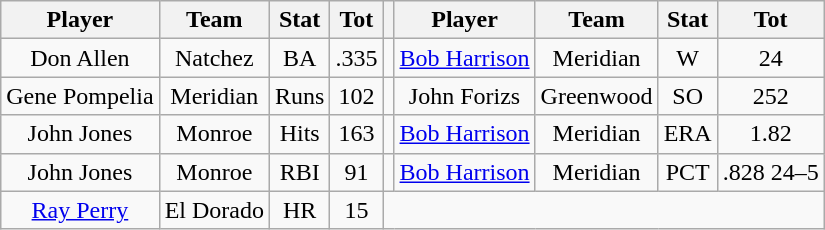<table class="wikitable" style="text-align:center">
<tr>
<th>Player</th>
<th>Team</th>
<th>Stat</th>
<th>Tot</th>
<th></th>
<th>Player</th>
<th>Team</th>
<th>Stat</th>
<th>Tot</th>
</tr>
<tr>
<td>Don Allen</td>
<td>Natchez</td>
<td>BA</td>
<td>.335</td>
<td></td>
<td><a href='#'>Bob Harrison</a></td>
<td>Meridian</td>
<td>W</td>
<td>24</td>
</tr>
<tr>
<td>Gene Pompelia</td>
<td>Meridian</td>
<td>Runs</td>
<td>102</td>
<td></td>
<td>John Forizs</td>
<td>Greenwood</td>
<td>SO</td>
<td>252</td>
</tr>
<tr>
<td>John Jones</td>
<td>Monroe</td>
<td>Hits</td>
<td>163</td>
<td></td>
<td><a href='#'>Bob Harrison</a></td>
<td>Meridian</td>
<td>ERA</td>
<td>1.82</td>
</tr>
<tr>
<td>John Jones</td>
<td>Monroe</td>
<td>RBI</td>
<td>91</td>
<td></td>
<td><a href='#'>Bob Harrison</a></td>
<td>Meridian</td>
<td>PCT</td>
<td>.828 24–5</td>
</tr>
<tr>
<td><a href='#'>Ray Perry</a></td>
<td>El Dorado</td>
<td>HR</td>
<td>15</td>
</tr>
</table>
